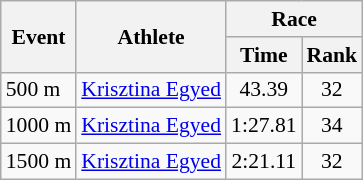<table class="wikitable" border="1" style="font-size:90%">
<tr>
<th rowspan=2>Event</th>
<th rowspan=2>Athlete</th>
<th colspan=2>Race</th>
</tr>
<tr>
<th>Time</th>
<th>Rank</th>
</tr>
<tr>
<td>500 m</td>
<td><a href='#'>Krisztina Egyed</a></td>
<td align=center>43.39</td>
<td align=center>32</td>
</tr>
<tr>
<td>1000 m</td>
<td><a href='#'>Krisztina Egyed</a></td>
<td align=center>1:27.81</td>
<td align=center>34</td>
</tr>
<tr>
<td>1500 m</td>
<td><a href='#'>Krisztina Egyed</a></td>
<td align=center>2:21.11</td>
<td align=center>32</td>
</tr>
</table>
